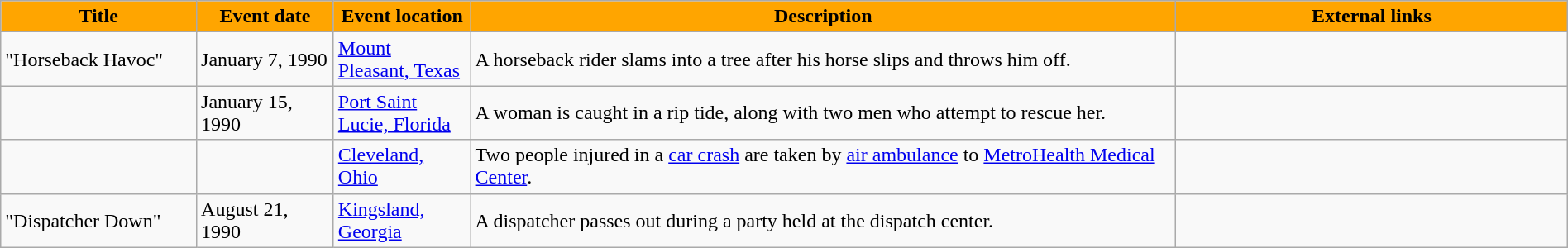<table class="wikitable" style="width: 100%;">
<tr>
<th style="background: #FFA500; color: #000000; width: 10%;">Title</th>
<th style="background: #FFA500; color: #000000; width: 7%;">Event date</th>
<th style="background: #FFA500; color: #000000; width: 7%;">Event location</th>
<th style="background: #FFA500; color: #000000; width: 36%;">Description</th>
<th style="background: #FFA500; color: #000000; width: 20%;">External links</th>
</tr>
<tr>
<td>"Horseback Havoc"</td>
<td>January 7, 1990</td>
<td><a href='#'>Mount Pleasant, Texas</a></td>
<td>A horseback rider slams into a tree after his horse slips and throws him off.</td>
<td></td>
</tr>
<tr>
<td></td>
<td>January 15, 1990</td>
<td><a href='#'>Port Saint Lucie, Florida</a></td>
<td>A woman is caught in a rip tide, along with two men who attempt to rescue her.</td>
<td class="mw-collapsible mw-collapsed" data-expandtext="Show" data-collapsetext="Hide" style="float: left; border: none;"><br></td>
</tr>
<tr>
<td></td>
<td></td>
<td><a href='#'>Cleveland, Ohio</a></td>
<td>Two people injured in a <a href='#'>car crash</a> are taken by <a href='#'>air ambulance</a> to <a href='#'>MetroHealth Medical Center</a>.</td>
<td></td>
</tr>
<tr>
<td>"Dispatcher Down"</td>
<td>August 21, 1990</td>
<td><a href='#'>Kingsland, Georgia</a></td>
<td>A dispatcher passes out during a party held at the dispatch center.</td>
<td></td>
</tr>
</table>
